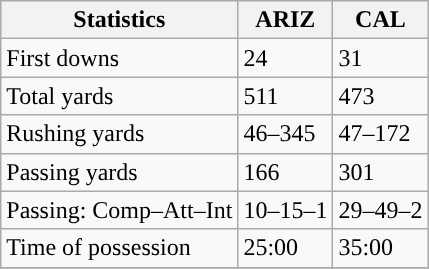<table class="wikitable" style="float: left;">
<tr>
<th>Statistics</th>
<th>ARIZ</th>
<th>CAL</th>
</tr>
<tr>
<td>First downs</td>
<td>24</td>
<td>31</td>
</tr>
<tr>
<td>Total yards</td>
<td>511</td>
<td>473</td>
</tr>
<tr>
<td>Rushing yards</td>
<td>46–345</td>
<td>47–172</td>
</tr>
<tr>
<td>Passing yards</td>
<td>166</td>
<td>301</td>
</tr>
<tr>
<td>Passing: Comp–Att–Int</td>
<td>10–15–1</td>
<td>29–49–2</td>
</tr>
<tr>
<td>Time of possession</td>
<td>25:00</td>
<td>35:00</td>
</tr>
<tr>
</tr>
</table>
